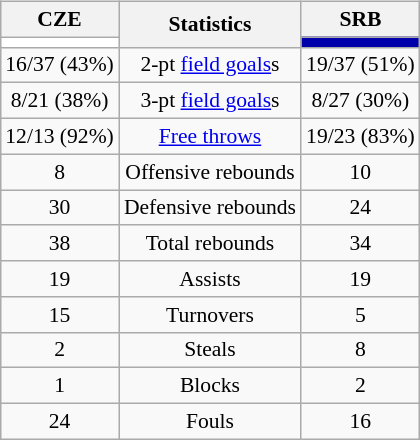<table style="width:100%;">
<tr>
<td valign=top align=right width=33%><br>












</td>
<td style="vertical-align:top; align:center; width:33%;"><br><table style="width:100%;">
<tr>
<td style="width=50%;"></td>
<td></td>
<td style="width=50%;"></td>
</tr>
</table>
<table class="wikitable" style="font-size:90%; text-align:center; margin:auto;" align=center>
<tr>
<th>CZE</th>
<th rowspan=2>Statistics</th>
<th>SRB</th>
</tr>
<tr>
<td style="background:#FFFFFF;"></td>
<td style="background:#0000aa;"></td>
</tr>
<tr>
<td>16/37 (43%)</td>
<td>2-pt <a href='#'>field goals</a>s</td>
<td>19/37 (51%)</td>
</tr>
<tr>
<td>8/21 (38%)</td>
<td>3-pt <a href='#'>field goals</a>s</td>
<td>8/27 (30%)</td>
</tr>
<tr>
<td>12/13 (92%)</td>
<td><a href='#'>Free throws</a></td>
<td>19/23 (83%)</td>
</tr>
<tr>
<td>8</td>
<td>Offensive rebounds</td>
<td>10</td>
</tr>
<tr>
<td>30</td>
<td>Defensive rebounds</td>
<td>24</td>
</tr>
<tr>
<td>38</td>
<td>Total rebounds</td>
<td>34</td>
</tr>
<tr>
<td>19</td>
<td>Assists</td>
<td>19</td>
</tr>
<tr>
<td>15</td>
<td>Turnovers</td>
<td>5</td>
</tr>
<tr>
<td>2</td>
<td>Steals</td>
<td>8</td>
</tr>
<tr>
<td>1</td>
<td>Blocks</td>
<td>2</td>
</tr>
<tr>
<td>24</td>
<td>Fouls</td>
<td>16</td>
</tr>
</table>
</td>
<td style="vertical-align:top; align:left; width:33%;"><br>












</td>
</tr>
</table>
